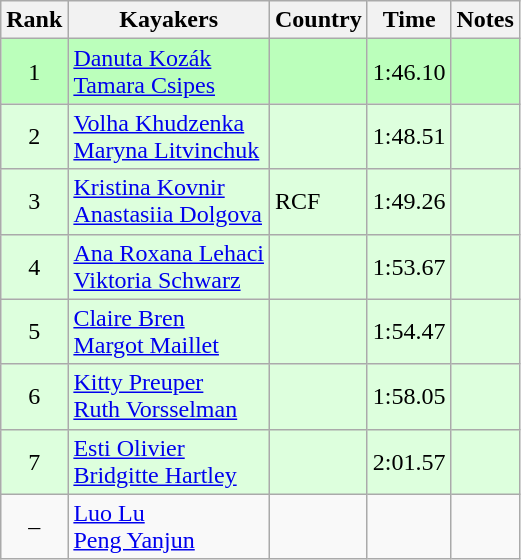<table class="wikitable" style="text-align:center">
<tr>
<th>Rank</th>
<th>Kayakers</th>
<th>Country</th>
<th>Time</th>
<th>Notes</th>
</tr>
<tr bgcolor=bbffbb>
<td>1</td>
<td align="left"><a href='#'>Danuta Kozák</a><br><a href='#'>Tamara Csipes</a></td>
<td align="left"></td>
<td>1:46.10</td>
<td></td>
</tr>
<tr bgcolor=ddffdd>
<td>2</td>
<td align="left"><a href='#'>Volha Khudzenka</a><br><a href='#'>Maryna Litvinchuk</a></td>
<td align="left"></td>
<td>1:48.51</td>
<td></td>
</tr>
<tr bgcolor=ddffdd>
<td>3</td>
<td align="left"><a href='#'>Kristina Kovnir</a><br><a href='#'>Anastasiia Dolgova</a></td>
<td align="left"> RCF</td>
<td>1:49.26</td>
<td></td>
</tr>
<tr bgcolor=ddffdd>
<td>4</td>
<td align="left"><a href='#'>Ana Roxana Lehaci</a><br><a href='#'>Viktoria Schwarz</a></td>
<td align="left"></td>
<td>1:53.67</td>
<td></td>
</tr>
<tr bgcolor=ddffdd>
<td>5</td>
<td align="left"><a href='#'>Claire Bren</a><br><a href='#'>Margot Maillet</a></td>
<td align="left"></td>
<td>1:54.47</td>
<td></td>
</tr>
<tr bgcolor=ddffdd>
<td>6</td>
<td align="left"><a href='#'>Kitty Preuper</a><br><a href='#'>Ruth Vorsselman</a></td>
<td align="left"></td>
<td>1:58.05</td>
<td></td>
</tr>
<tr bgcolor=ddffdd>
<td>7</td>
<td align="left"><a href='#'>Esti Olivier</a><br><a href='#'>Bridgitte Hartley</a></td>
<td align="left"></td>
<td>2:01.57</td>
<td></td>
</tr>
<tr>
<td>–</td>
<td align="left"><a href='#'>Luo Lu</a><br><a href='#'>Peng Yanjun</a></td>
<td align="left"></td>
<td></td>
<td></td>
</tr>
</table>
